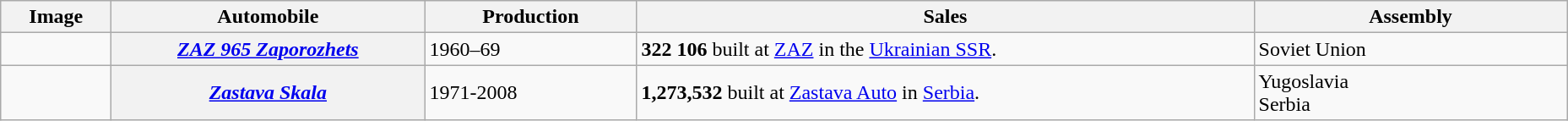<table class="wikitable">
<tr>
<th style="width:5em">Image</th>
<th style="width:15em">Automobile</th>
<th style="width:10em">Production</th>
<th style="width:30em">Sales</th>
<th style="width:15em">Assembly</th>
</tr>
<tr>
<td></td>
<th><em><a href='#'>ZAZ 965 Zaporozhets</a></em></th>
<td>1960–69</td>
<td><strong>322 106</strong> built at <a href='#'>ZAZ</a> in the <a href='#'>Ukrainian SSR</a>.</td>
<td>Soviet Union</td>
</tr>
<tr>
<td></td>
<th><em><a href='#'>Zastava Skala</a></em></th>
<td>1971-2008</td>
<td><strong>1,273,532</strong> built at <a href='#'>Zastava Auto</a> in <a href='#'>Serbia</a>.</td>
<td>Yugoslavia<br>Serbia</td>
</tr>
</table>
